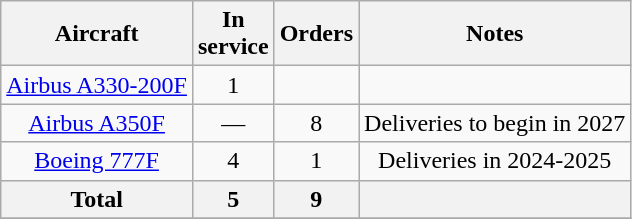<table class="wikitable" style="text-align:center;">
<tr>
<th>Aircraft</th>
<th>In <br> service</th>
<th>Orders</th>
<th>Notes</th>
</tr>
<tr>
<td><a href='#'>Airbus A330-200F</a></td>
<td>1</td>
<td></td>
<td></td>
</tr>
<tr>
<td><a href='#'>Airbus A350F</a></td>
<td>—</td>
<td>8</td>
<td>Deliveries to begin in 2027</td>
</tr>
<tr>
<td><a href='#'>Boeing 777F</a></td>
<td>4</td>
<td>1</td>
<td>Deliveries in 2024-2025</td>
</tr>
<tr>
<th>Total</th>
<th>5</th>
<th>9</th>
<th></th>
</tr>
<tr>
</tr>
</table>
